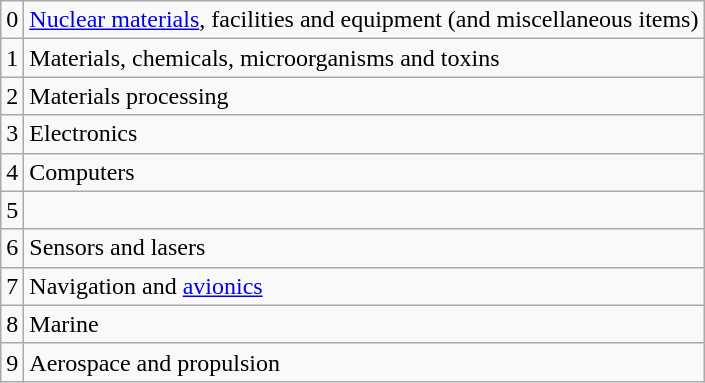<table class="wikitable mw-collapsible">
<tr>
<td>0</td>
<td><a href='#'>Nuclear materials</a>, facilities and equipment (and miscellaneous items)</td>
</tr>
<tr>
<td>1</td>
<td>Materials, chemicals, microorganisms and toxins</td>
</tr>
<tr>
<td>2</td>
<td>Materials processing</td>
</tr>
<tr>
<td>3</td>
<td>Electronics</td>
</tr>
<tr>
<td>4</td>
<td>Computers</td>
</tr>
<tr>
<td>5</td>
<td></td>
</tr>
<tr>
<td>6</td>
<td>Sensors and lasers</td>
</tr>
<tr>
<td>7</td>
<td>Navigation and <a href='#'>avionics</a></td>
</tr>
<tr>
<td>8</td>
<td>Marine</td>
</tr>
<tr>
<td>9</td>
<td>Aerospace and propulsion</td>
</tr>
</table>
